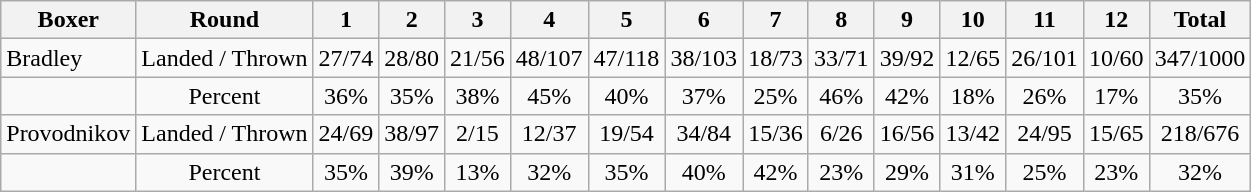<table class="wikitable" style="text-align:center">
<tr>
<th align="left">Boxer</th>
<th>Round</th>
<th> 1 </th>
<th> 2 </th>
<th> 3 </th>
<th> 4 </th>
<th> 5 </th>
<th> 6 </th>
<th> 7 </th>
<th> 8 </th>
<th> 9 </th>
<th>10</th>
<th>11</th>
<th>12</th>
<th>Total</th>
</tr>
<tr>
<td align="left">Bradley</td>
<td>Landed / Thrown</td>
<td>27/74</td>
<td>28/80</td>
<td>21/56</td>
<td>48/107</td>
<td>47/118</td>
<td>38/103</td>
<td>18/73</td>
<td>33/71</td>
<td>39/92</td>
<td>12/65</td>
<td>26/101</td>
<td>10/60</td>
<td>347/1000</td>
</tr>
<tr>
<td align="left"></td>
<td>Percent</td>
<td>36%</td>
<td>35%</td>
<td>38%</td>
<td>45%</td>
<td>40%</td>
<td>37%</td>
<td>25%</td>
<td>46%</td>
<td>42%</td>
<td>18%</td>
<td>26%</td>
<td>17%</td>
<td>35%</td>
</tr>
<tr>
<td align="left">Provodnikov</td>
<td>Landed / Thrown</td>
<td>24/69</td>
<td>38/97</td>
<td>2/15</td>
<td>12/37</td>
<td>19/54</td>
<td>34/84</td>
<td>15/36</td>
<td>6/26</td>
<td>16/56</td>
<td>13/42</td>
<td>24/95</td>
<td>15/65</td>
<td>218/676</td>
</tr>
<tr>
<td align="left"></td>
<td>Percent</td>
<td>35%</td>
<td>39%</td>
<td>13%</td>
<td>32%</td>
<td>35%</td>
<td>40%</td>
<td>42%</td>
<td>23%</td>
<td>29%</td>
<td>31%</td>
<td>25%</td>
<td>23%</td>
<td>32%</td>
</tr>
</table>
